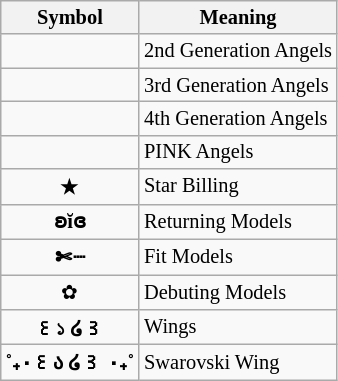<table class="sortable wikitable" style="font-size:85%;">
<tr>
<th>Symbol</th>
<th>Meaning</th>
</tr>
<tr>
<td align="center"><strong></strong></td>
<td>2nd Generation Angels</td>
</tr>
<tr>
<td align="center"><strong></strong></td>
<td>3rd Generation Angels</td>
</tr>
<tr>
<td align="center"><strong></strong></td>
<td>4th Generation Angels</td>
</tr>
<tr>
<td align="center"><strong></strong></td>
<td>PINK Angels</td>
</tr>
<tr>
<td align="center"><strong>★</strong></td>
<td>Star Billing</td>
</tr>
<tr>
<td align="center"><strong>ʚĭɞ</strong></td>
<td>Returning Models</td>
</tr>
<tr>
<td align="center"><strong>✄┈</strong></td>
<td>Fit Models</td>
</tr>
<tr>
<td align="center">✿</td>
<td>Debuting Models</td>
</tr>
<tr>
<td align="center"><strong>꒰১ ໒꒱</strong></td>
<td>Wings</td>
</tr>
<tr>
<td align="center"><strong>˚₊‧꒰ა ໒꒱ ‧₊˚</strong></td>
<td>Swarovski Wing</td>
</tr>
</table>
